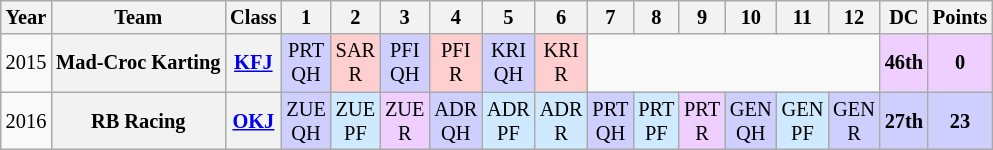<table class="wikitable" style="text-align:center; font-size:85%">
<tr>
<th>Year</th>
<th>Team</th>
<th>Class</th>
<th>1</th>
<th>2</th>
<th>3</th>
<th>4</th>
<th>5</th>
<th>6</th>
<th>7</th>
<th>8</th>
<th>9</th>
<th>10</th>
<th>11</th>
<th>12</th>
<th>DC</th>
<th>Points</th>
</tr>
<tr>
<td>2015</td>
<th nowrap>Mad-Croc Karting</th>
<th><a href='#'>KFJ</a></th>
<td style="background:#CFCFFF;">PRT<br>QH<br></td>
<td style="background:#FFCFCF;">SAR<br>R<br></td>
<td style="background:#CFCFFF;">PFI<br>QH<br></td>
<td style="background:#FFCFCF;">PFI<br>R<br></td>
<td style="background:#CFCFFF;">KRI<br>QH<br></td>
<td style="background:#FFCFCF;">KRI<br>R<br></td>
<td colspan=6></td>
<th style="background:#EFCFFF;">46th</th>
<th style="background:#EFCFFF;">0</th>
</tr>
<tr>
<td>2016</td>
<th nowrap>RB Racing</th>
<th><a href='#'>OKJ</a></th>
<td style="background:#CFCFFF;">ZUE<br>QH<br></td>
<td style="background:#CFEAFF;">ZUE<br>PF<br></td>
<td style="background:#EFCFFF;">ZUE<br>R<br></td>
<td style="background:#CFCFFF;">ADR<br>QH<br></td>
<td style="background:#CFEAFF;">ADR<br>PF<br></td>
<td style="background:#CFEAFF;">ADR<br>R<br></td>
<td style="background:#CFCFFF;">PRT<br>QH<br></td>
<td style="background:#CFEAFF;">PRT<br>PF<br></td>
<td style="background:#EFCFFF;">PRT<br>R<br></td>
<td style="background:#CFCFFF;">GEN<br>QH<br></td>
<td style="background:#CFEAFF;">GEN<br>PF<br></td>
<td style="background:#CFCFFF;">GEN<br>R<br></td>
<th style="background:#CFCFFF;">27th</th>
<th style="background:#CFCFFF;">23</th>
</tr>
</table>
